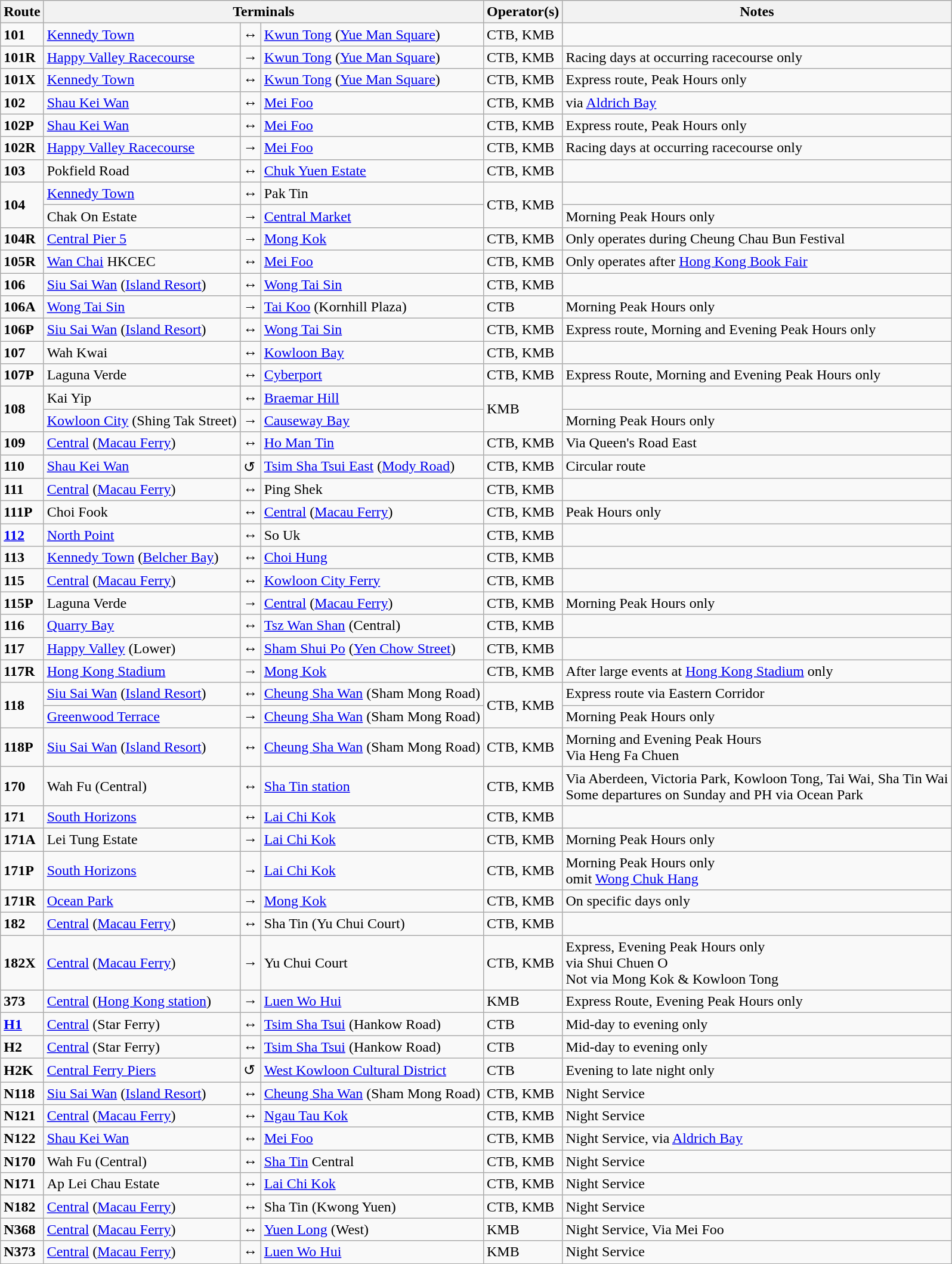<table class="wikitable mw-collapsible">
<tr>
<th>Route</th>
<th colspan="3">Terminals</th>
<th>Operator(s)</th>
<th>Notes</th>
</tr>
<tr>
<td><strong>101</strong></td>
<td><a href='#'>Kennedy Town</a></td>
<td>↔</td>
<td><a href='#'>Kwun Tong</a> (<a href='#'>Yue Man Square</a>)</td>
<td>CTB, KMB</td>
<td></td>
</tr>
<tr>
<td><strong>101R</strong></td>
<td><a href='#'>Happy Valley Racecourse</a></td>
<td>→</td>
<td><a href='#'>Kwun Tong</a> (<a href='#'>Yue Man Square</a>)</td>
<td>CTB, KMB</td>
<td>Racing days at occurring racecourse only</td>
</tr>
<tr>
<td><strong>101X</strong></td>
<td><a href='#'>Kennedy Town</a></td>
<td>↔</td>
<td><a href='#'>Kwun Tong</a> (<a href='#'>Yue Man Square</a>)</td>
<td>CTB, KMB</td>
<td>Express route, Peak Hours only</td>
</tr>
<tr>
<td><strong>102</strong></td>
<td><a href='#'>Shau Kei Wan</a></td>
<td>↔</td>
<td><a href='#'>Mei Foo</a></td>
<td>CTB, KMB</td>
<td>via <a href='#'>Aldrich Bay</a></td>
</tr>
<tr>
<td><strong>102P</strong></td>
<td><a href='#'>Shau Kei Wan</a></td>
<td>↔</td>
<td><a href='#'>Mei Foo</a></td>
<td>CTB, KMB</td>
<td>Express route, Peak Hours only</td>
</tr>
<tr>
<td><strong>102R</strong></td>
<td><a href='#'>Happy Valley Racecourse</a></td>
<td>→</td>
<td><a href='#'>Mei Foo</a></td>
<td>CTB, KMB</td>
<td>Racing days at occurring racecourse only</td>
</tr>
<tr>
<td><strong>103</strong></td>
<td>Pokfield Road</td>
<td>↔</td>
<td><a href='#'>Chuk Yuen Estate</a></td>
<td>CTB, KMB</td>
<td></td>
</tr>
<tr>
<td rowspan="2"><strong>104</strong></td>
<td><a href='#'>Kennedy Town</a></td>
<td>↔</td>
<td>Pak Tin</td>
<td rowspan="2">CTB, KMB</td>
<td></td>
</tr>
<tr>
<td>Chak On Estate</td>
<td>→</td>
<td><a href='#'>Central Market</a></td>
<td>Morning Peak Hours only</td>
</tr>
<tr>
<td><strong>104R</strong></td>
<td><a href='#'>Central Pier 5</a></td>
<td>→</td>
<td><a href='#'>Mong Kok</a></td>
<td>CTB, KMB</td>
<td>Only operates during Cheung Chau Bun Festival</td>
</tr>
<tr>
<td><strong>105R</strong></td>
<td><a href='#'>Wan Chai</a> HKCEC</td>
<td>↔</td>
<td><a href='#'>Mei Foo</a></td>
<td>CTB, KMB</td>
<td>Only operates after <a href='#'>Hong Kong Book Fair</a></td>
</tr>
<tr>
<td><strong>106</strong></td>
<td><a href='#'>Siu Sai Wan</a> (<a href='#'>Island Resort</a>)</td>
<td>↔</td>
<td><a href='#'>Wong Tai Sin</a></td>
<td>CTB, KMB</td>
<td></td>
</tr>
<tr>
<td><strong>106A</strong></td>
<td><a href='#'>Wong Tai Sin</a></td>
<td>→</td>
<td><a href='#'>Tai Koo</a> (Kornhill Plaza)</td>
<td>CTB</td>
<td>Morning Peak Hours only</td>
</tr>
<tr>
<td><strong>106P</strong></td>
<td><a href='#'>Siu Sai Wan</a> (<a href='#'>Island Resort</a>)</td>
<td>↔</td>
<td><a href='#'>Wong Tai Sin</a></td>
<td>CTB, KMB</td>
<td>Express route, Morning and Evening Peak Hours only</td>
</tr>
<tr>
<td><strong>107</strong></td>
<td>Wah Kwai</td>
<td>↔</td>
<td><a href='#'>Kowloon Bay</a></td>
<td>CTB, KMB</td>
<td></td>
</tr>
<tr>
<td><strong>107P</strong></td>
<td>Laguna Verde</td>
<td>↔</td>
<td><a href='#'>Cyberport</a></td>
<td>CTB, KMB</td>
<td>Express Route, Morning and Evening Peak Hours only</td>
</tr>
<tr>
<td rowspan="2"><strong>108</strong></td>
<td>Kai Yip</td>
<td>↔</td>
<td><a href='#'>Braemar Hill</a></td>
<td rowspan="2">KMB</td>
<td></td>
</tr>
<tr>
<td><a href='#'>Kowloon City</a> (Shing Tak Street)</td>
<td>→</td>
<td><a href='#'>Causeway Bay</a></td>
<td>Morning Peak Hours only</td>
</tr>
<tr>
<td><strong>109</strong></td>
<td><a href='#'>Central</a> (<a href='#'>Macau Ferry</a>)</td>
<td>↔</td>
<td><a href='#'>Ho Man Tin</a></td>
<td>CTB, KMB</td>
<td>Via Queen's Road East</td>
</tr>
<tr>
<td><strong>110</strong></td>
<td><a href='#'>Shau Kei Wan</a></td>
<td>↺</td>
<td><a href='#'>Tsim Sha Tsui East</a> (<a href='#'>Mody Road</a>)</td>
<td>CTB, KMB</td>
<td>Circular route</td>
</tr>
<tr>
<td><strong>111</strong></td>
<td><a href='#'>Central</a> (<a href='#'>Macau Ferry</a>)</td>
<td>↔</td>
<td>Ping Shek</td>
<td>CTB, KMB</td>
<td></td>
</tr>
<tr>
<td><strong>111P</strong></td>
<td>Choi Fook</td>
<td>↔</td>
<td><a href='#'>Central</a> (<a href='#'>Macau Ferry</a>)</td>
<td>CTB, KMB</td>
<td>Peak Hours only</td>
</tr>
<tr>
<td><strong><a href='#'>112</a></strong></td>
<td><a href='#'>North Point</a></td>
<td>↔</td>
<td>So Uk</td>
<td>CTB, KMB</td>
<td></td>
</tr>
<tr>
<td><strong>113</strong></td>
<td><a href='#'>Kennedy Town</a> (<a href='#'>Belcher Bay</a>)</td>
<td>↔</td>
<td><a href='#'>Choi Hung</a></td>
<td>CTB, KMB</td>
<td></td>
</tr>
<tr>
<td><strong>115</strong></td>
<td><a href='#'>Central</a> (<a href='#'>Macau Ferry</a>)</td>
<td>↔</td>
<td><a href='#'>Kowloon City Ferry</a></td>
<td>CTB, KMB</td>
<td></td>
</tr>
<tr>
<td><strong>115P</strong></td>
<td>Laguna Verde</td>
<td>→</td>
<td><a href='#'>Central</a> (<a href='#'>Macau Ferry</a>)</td>
<td>CTB, KMB</td>
<td>Morning Peak Hours only</td>
</tr>
<tr>
<td><strong>116</strong></td>
<td><a href='#'>Quarry Bay</a></td>
<td>↔</td>
<td><a href='#'>Tsz Wan Shan</a> (Central)</td>
<td>CTB, KMB</td>
<td></td>
</tr>
<tr>
<td><strong>117</strong></td>
<td><a href='#'>Happy Valley</a> (Lower)</td>
<td>↔</td>
<td><a href='#'>Sham Shui Po</a> (<a href='#'>Yen Chow Street</a>)</td>
<td>CTB, KMB</td>
<td></td>
</tr>
<tr>
<td><strong>117R</strong></td>
<td><a href='#'>Hong Kong Stadium</a></td>
<td>→</td>
<td><a href='#'>Mong Kok</a></td>
<td>CTB, KMB</td>
<td>After large events at <a href='#'>Hong Kong Stadium</a> only</td>
</tr>
<tr>
<td rowspan="2"><strong>118</strong></td>
<td><a href='#'>Siu Sai Wan</a> (<a href='#'>Island Resort</a>)</td>
<td>↔</td>
<td><a href='#'>Cheung Sha Wan</a> (Sham Mong Road)</td>
<td rowspan="2">CTB, KMB</td>
<td>Express route via Eastern Corridor</td>
</tr>
<tr>
<td><a href='#'>Greenwood Terrace</a></td>
<td>→</td>
<td><a href='#'>Cheung Sha Wan</a> (Sham Mong Road)</td>
<td>Morning Peak Hours only</td>
</tr>
<tr>
<td><strong>118P</strong></td>
<td><a href='#'>Siu Sai Wan</a> (<a href='#'>Island Resort</a>)</td>
<td>↔</td>
<td><a href='#'>Cheung Sha Wan</a> (Sham Mong Road)</td>
<td>CTB, KMB</td>
<td>Morning and Evening Peak Hours<br>Via Heng Fa Chuen</td>
</tr>
<tr>
<td><strong>170</strong></td>
<td>Wah Fu (Central)</td>
<td>↔</td>
<td><a href='#'>Sha Tin station</a></td>
<td>CTB, KMB</td>
<td>Via Aberdeen, Victoria Park, Kowloon Tong, Tai Wai, Sha Tin Wai<br>Some departures on Sunday and PH via Ocean Park</td>
</tr>
<tr>
<td><strong>171</strong></td>
<td><a href='#'>South Horizons</a></td>
<td>↔</td>
<td><a href='#'>Lai Chi Kok</a></td>
<td>CTB, KMB</td>
<td></td>
</tr>
<tr>
<td><strong>171A</strong></td>
<td>Lei Tung Estate</td>
<td>→</td>
<td><a href='#'>Lai Chi Kok</a></td>
<td>CTB, KMB</td>
<td>Morning Peak Hours only</td>
</tr>
<tr>
<td><strong>171P</strong></td>
<td><a href='#'>South Horizons</a></td>
<td>→</td>
<td><a href='#'>Lai Chi Kok</a></td>
<td>CTB, KMB</td>
<td>Morning Peak Hours only<br>omit <a href='#'>Wong Chuk Hang</a></td>
</tr>
<tr>
<td><strong>171R</strong></td>
<td><a href='#'>Ocean Park</a></td>
<td>→</td>
<td><a href='#'>Mong Kok</a></td>
<td>CTB, KMB</td>
<td>On specific days only</td>
</tr>
<tr>
<td><strong>182</strong></td>
<td><a href='#'>Central</a> (<a href='#'>Macau Ferry</a>)</td>
<td>↔</td>
<td>Sha Tin (Yu Chui Court)</td>
<td>CTB, KMB</td>
<td></td>
</tr>
<tr>
<td><strong>182X</strong></td>
<td><a href='#'>Central</a> (<a href='#'>Macau Ferry</a>)</td>
<td>→</td>
<td>Yu Chui Court</td>
<td>CTB, KMB</td>
<td>Express, Evening Peak Hours only<br>via Shui Chuen O<br>Not via Mong Kok & Kowloon Tong</td>
</tr>
<tr>
<td><strong>373</strong></td>
<td><a href='#'>Central</a> (<a href='#'>Hong Kong station</a>)</td>
<td>→</td>
<td><a href='#'>Luen Wo Hui</a></td>
<td>KMB</td>
<td>Express Route, Evening Peak Hours only</td>
</tr>
<tr>
<td><strong><a href='#'>H1</a></strong></td>
<td><a href='#'>Central</a> (Star Ferry)</td>
<td style="text-align:center;">↔</td>
<td><a href='#'>Tsim Sha Tsui</a> (Hankow Road)</td>
<td>CTB</td>
<td>Mid-day to evening only</td>
</tr>
<tr>
<td><strong>H2</strong></td>
<td><a href='#'>Central</a> (Star Ferry)</td>
<td style="text-align:center;">↔</td>
<td><a href='#'>Tsim Sha Tsui</a> (Hankow Road)</td>
<td>CTB</td>
<td>Mid-day to evening only</td>
</tr>
<tr>
<td><strong>H2K</strong></td>
<td><a href='#'>Central Ferry Piers</a></td>
<td>↺</td>
<td><a href='#'>West Kowloon Cultural District</a></td>
<td>CTB</td>
<td>Evening to late night only</td>
</tr>
<tr>
<td><strong>N118</strong></td>
<td><a href='#'>Siu Sai Wan</a> (<a href='#'>Island Resort</a>)</td>
<td>↔</td>
<td><a href='#'>Cheung Sha Wan</a> (Sham Mong Road)</td>
<td>CTB, KMB</td>
<td>Night Service</td>
</tr>
<tr>
<td><strong>N121</strong></td>
<td><a href='#'>Central</a> (<a href='#'>Macau Ferry</a>)</td>
<td>↔</td>
<td><a href='#'>Ngau Tau Kok</a></td>
<td>CTB, KMB</td>
<td>Night Service</td>
</tr>
<tr>
<td><strong>N122</strong></td>
<td><a href='#'>Shau Kei Wan</a></td>
<td>↔</td>
<td><a href='#'>Mei Foo</a></td>
<td>CTB, KMB</td>
<td>Night Service, via <a href='#'>Aldrich Bay</a></td>
</tr>
<tr>
<td><strong>N170</strong></td>
<td>Wah Fu (Central)</td>
<td>↔</td>
<td><a href='#'>Sha Tin</a> Central</td>
<td>CTB, KMB</td>
<td>Night Service</td>
</tr>
<tr>
<td><strong>N171</strong></td>
<td>Ap Lei Chau Estate</td>
<td>↔</td>
<td><a href='#'>Lai Chi Kok</a></td>
<td>CTB, KMB</td>
<td>Night Service</td>
</tr>
<tr>
<td><strong>N182</strong></td>
<td><a href='#'>Central</a> (<a href='#'>Macau Ferry</a>)</td>
<td>↔</td>
<td>Sha Tin (Kwong Yuen)</td>
<td>CTB, KMB</td>
<td>Night Service</td>
</tr>
<tr>
<td><strong>N368</strong></td>
<td><a href='#'>Central</a> (<a href='#'>Macau Ferry</a>)</td>
<td>↔</td>
<td><a href='#'>Yuen Long</a> (West)</td>
<td>KMB</td>
<td>Night Service, Via Mei Foo</td>
</tr>
<tr>
<td><strong>N373</strong></td>
<td><a href='#'>Central</a> (<a href='#'>Macau Ferry</a>)</td>
<td>↔</td>
<td><a href='#'>Luen Wo Hui</a></td>
<td>KMB</td>
<td>Night Service</td>
</tr>
</table>
